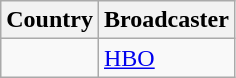<table class="wikitable">
<tr>
<th align=center>Country</th>
<th align=center>Broadcaster</th>
</tr>
<tr>
<td></td>
<td><a href='#'>HBO</a></td>
</tr>
</table>
